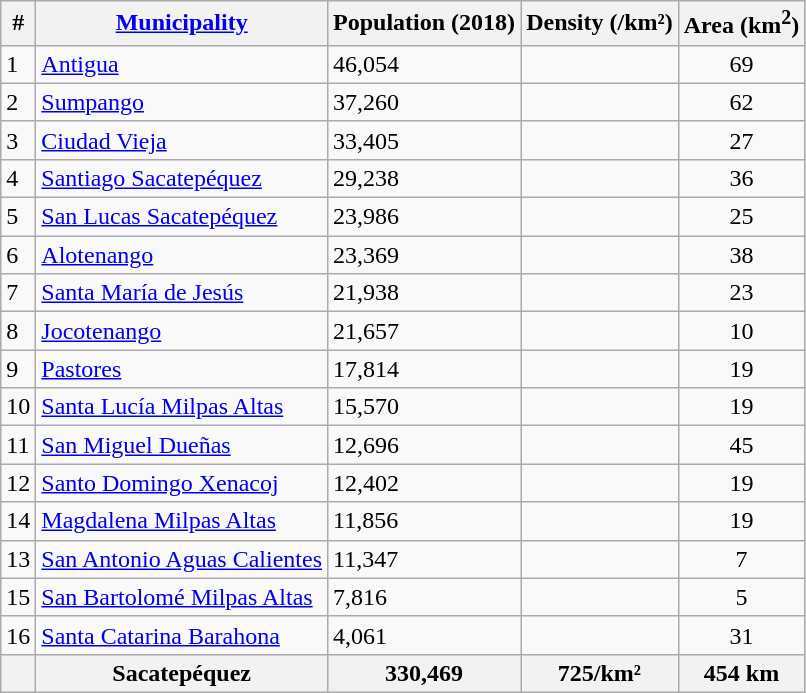<table class="wikitable sortable">
<tr>
<th>#</th>
<th><a href='#'>Municipality</a></th>
<th>Population (2018)</th>
<th>Density (/km²)</th>
<th style="text-align:center">Area (km<sup>2</sup>)</th>
</tr>
<tr>
<td>1</td>
<td><a href='#'>Antigua</a></td>
<td>46,054</td>
<td></td>
<td style="text-align:center">69</td>
</tr>
<tr>
<td>2</td>
<td><a href='#'>Sumpango</a></td>
<td>37,260</td>
<td></td>
<td style="text-align:center">62</td>
</tr>
<tr>
<td>3</td>
<td><a href='#'>Ciudad Vieja</a></td>
<td>33,405</td>
<td></td>
<td style="text-align:center">27</td>
</tr>
<tr>
<td>4</td>
<td><a href='#'>Santiago Sacatepéquez</a></td>
<td>29,238</td>
<td></td>
<td style="text-align:center">36</td>
</tr>
<tr>
<td>5</td>
<td><a href='#'>San Lucas Sacatepéquez</a></td>
<td>23,986</td>
<td></td>
<td style="text-align:center">25</td>
</tr>
<tr>
<td>6</td>
<td><a href='#'>Alotenango</a></td>
<td>23,369</td>
<td></td>
<td style="text-align:center">38</td>
</tr>
<tr>
<td>7</td>
<td><a href='#'>Santa María de Jesús</a></td>
<td>21,938</td>
<td></td>
<td style="text-align:center">23</td>
</tr>
<tr>
<td>8</td>
<td><a href='#'>Jocotenango</a></td>
<td>21,657</td>
<td></td>
<td style="text-align:center">10</td>
</tr>
<tr>
<td>9</td>
<td><a href='#'>Pastores</a></td>
<td>17,814</td>
<td></td>
<td style="text-align:center">19</td>
</tr>
<tr>
<td>10</td>
<td><a href='#'>Santa Lucía Milpas Altas</a></td>
<td>15,570</td>
<td></td>
<td style="text-align:center">19</td>
</tr>
<tr>
<td>11</td>
<td><a href='#'>San Miguel Dueñas</a></td>
<td>12,696</td>
<td></td>
<td style="text-align:center">45</td>
</tr>
<tr>
<td>12</td>
<td><a href='#'>Santo Domingo Xenacoj</a></td>
<td>12,402</td>
<td></td>
<td style="text-align:center">19</td>
</tr>
<tr>
<td>14</td>
<td><a href='#'>Magdalena Milpas Altas</a></td>
<td>11,856</td>
<td></td>
<td style="text-align:center">19</td>
</tr>
<tr>
<td>13</td>
<td><a href='#'>San Antonio Aguas Calientes</a></td>
<td>11,347</td>
<td></td>
<td style="text-align:center">7</td>
</tr>
<tr>
<td>15</td>
<td><a href='#'>San Bartolomé Milpas Altas</a></td>
<td>7,816</td>
<td></td>
<td style="text-align:center">5</td>
</tr>
<tr>
<td>16</td>
<td><a href='#'>Santa Catarina Barahona</a></td>
<td>4,061</td>
<td></td>
<td style="text-align:center">31</td>
</tr>
<tr>
<th></th>
<th>Sacatepéquez</th>
<th>330,469</th>
<th>725/km²</th>
<th style="text-align:center">454 km</th>
</tr>
</table>
